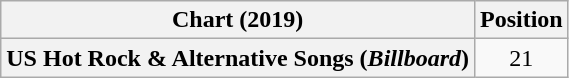<table class="wikitable sortable plainrowheaders" style="text-align:center">
<tr>
<th scope="col">Chart (2019)</th>
<th scope="col">Position</th>
</tr>
<tr>
<th scope="row">US Hot Rock & Alternative Songs (<em>Billboard</em>)</th>
<td>21</td>
</tr>
</table>
